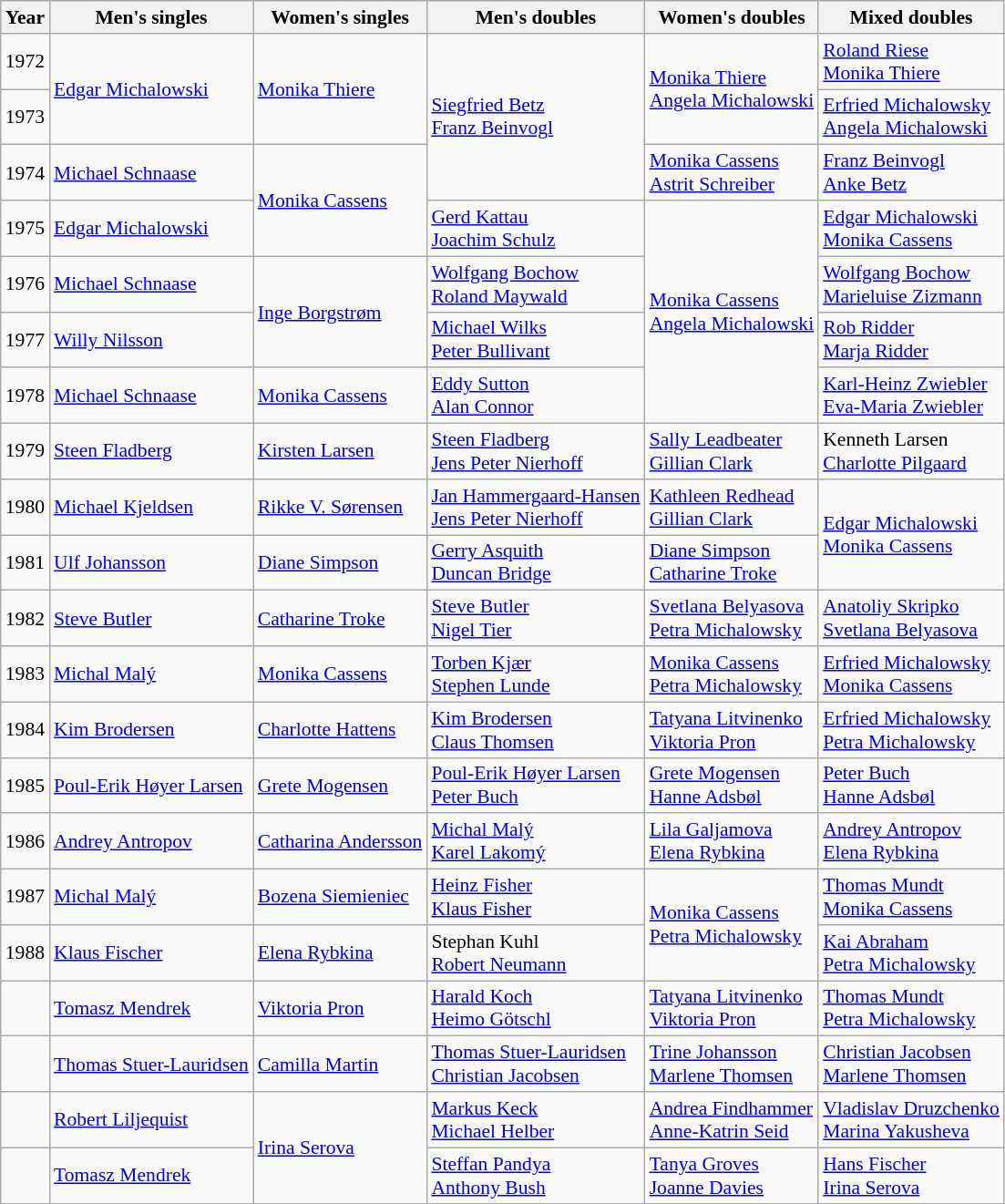<table class=wikitable style="font-size:90%;">
<tr>
<th>Year</th>
<th>Men's singles</th>
<th>Women's singles</th>
<th>Men's doubles</th>
<th>Women's doubles</th>
<th>Mixed doubles</th>
</tr>
<tr>
<td>1972</td>
<td rowspan=2> <a href='#'>Edgar Michalowski</a></td>
<td rowspan=2> <a href='#'>Monika Thiere</a></td>
<td rowspan=3> <a href='#'>Siegfried Betz</a> <br>  <a href='#'>Franz Beinvogl</a></td>
<td rowspan=2> <a href='#'>Monika Thiere</a> <br>  <a href='#'>Angela Michalowski</a></td>
<td> <a href='#'>Roland Riese</a> <br>  <a href='#'>Monika Thiere</a></td>
</tr>
<tr>
<td>1973</td>
<td> <a href='#'>Erfried Michalowsky</a> <br>  <a href='#'>Angela Michalowski</a></td>
</tr>
<tr>
<td>1974</td>
<td> <a href='#'>Michael Schnaase</a></td>
<td rowspan=2> <a href='#'>Monika Cassens</a></td>
<td> <a href='#'>Monika Cassens</a> <br>  <a href='#'>Astrit Schreiber</a></td>
<td> <a href='#'>Franz Beinvogl</a> <br>  <a href='#'>Anke Betz</a></td>
</tr>
<tr>
<td>1975</td>
<td> <a href='#'>Edgar Michalowski</a></td>
<td> <a href='#'>Gerd Kattau</a> <br>  <a href='#'>Joachim Schulz</a></td>
<td rowspan=4> <a href='#'>Monika Cassens</a> <br>  <a href='#'>Angela Michalowski</a></td>
<td> <a href='#'>Edgar Michalowski</a> <br>  <a href='#'>Monika Cassens</a></td>
</tr>
<tr>
<td>1976</td>
<td> <a href='#'>Michael Schnaase</a></td>
<td rowspan=2> <a href='#'>Inge Borgstrøm</a></td>
<td> <a href='#'>Wolfgang Bochow</a> <br>  <a href='#'>Roland Maywald</a></td>
<td> <a href='#'>Wolfgang Bochow</a> <br>  <a href='#'>Marieluise Zizmann</a></td>
</tr>
<tr>
<td>1977</td>
<td> <a href='#'>Willy Nilsson</a></td>
<td> <a href='#'>Michael Wilks</a> <br>  <a href='#'>Peter Bullivant</a></td>
<td> <a href='#'>Rob Ridder</a> <br>  <a href='#'>Marja Ridder</a></td>
</tr>
<tr>
<td>1978</td>
<td> <a href='#'>Michael Schnaase</a></td>
<td> <a href='#'>Monika Cassens</a></td>
<td> <a href='#'>Eddy Sutton</a> <br>  <a href='#'>Alan Connor</a></td>
<td> <a href='#'>Karl-Heinz Zwiebler</a> <br>  <a href='#'>Eva-Maria Zwiebler</a></td>
</tr>
<tr>
<td>1979</td>
<td> <a href='#'>Steen Fladberg</a></td>
<td> <a href='#'>Kirsten Larsen</a></td>
<td> <a href='#'>Steen Fladberg</a> <br>  <a href='#'>Jens Peter Nierhoff</a></td>
<td> <a href='#'>Sally Leadbeater</a> <br>  <a href='#'>Gillian Clark</a></td>
<td> Kenneth Larsen <br>  <a href='#'>Charlotte Pilgaard</a></td>
</tr>
<tr>
<td>1980</td>
<td> <a href='#'>Michael Kjeldsen</a></td>
<td> <a href='#'>Rikke V. Sørensen</a></td>
<td> <a href='#'>Jan Hammergaard-Hansen</a> <br>  <a href='#'>Jens Peter Nierhoff</a></td>
<td> <a href='#'>Kathleen Redhead</a> <br>  <a href='#'>Gillian Clark</a></td>
<td rowspan=2> <a href='#'>Edgar Michalowski</a> <br>  <a href='#'>Monika Cassens</a></td>
</tr>
<tr>
<td>1981</td>
<td> <a href='#'>Ulf Johansson</a></td>
<td> <a href='#'>Diane Simpson</a></td>
<td> <a href='#'>Gerry Asquith</a> <br>  <a href='#'>Duncan Bridge</a></td>
<td> <a href='#'>Diane Simpson</a> <br>  <a href='#'>Catharine Troke</a></td>
</tr>
<tr>
<td>1982</td>
<td> <a href='#'>Steve Butler</a></td>
<td> <a href='#'>Catharine Troke</a></td>
<td> <a href='#'>Steve Butler</a> <br>  <a href='#'>Nigel Tier</a></td>
<td> <a href='#'>Svetlana Belyasova</a> <br>  <a href='#'>Petra Michalowsky</a></td>
<td> <a href='#'>Anatoliy Skripko</a> <br>  <a href='#'>Svetlana Belyasova</a></td>
</tr>
<tr>
<td>1983</td>
<td> <a href='#'>Michal Malý</a></td>
<td> <a href='#'>Monika Cassens</a></td>
<td> <a href='#'>Torben Kjær</a> <br>  <a href='#'>Stephen Lunde</a></td>
<td> <a href='#'>Monika Cassens</a> <br>  <a href='#'>Petra Michalowsky</a></td>
<td> <a href='#'>Erfried Michalowsky</a> <br>  <a href='#'>Monika Cassens</a></td>
</tr>
<tr>
<td>1984</td>
<td> <a href='#'>Kim Brodersen</a></td>
<td> <a href='#'>Charlotte Hattens</a></td>
<td> <a href='#'>Kim Brodersen</a> <br>  <a href='#'>Claus Thomsen</a></td>
<td> <a href='#'>Tatyana Litvinenko</a> <br>  <a href='#'>Viktoria Pron</a></td>
<td> <a href='#'>Erfried Michalowsky</a> <br>  <a href='#'>Petra Michalowsky</a></td>
</tr>
<tr>
<td>1985</td>
<td> <a href='#'>Poul-Erik Høyer Larsen</a></td>
<td> <a href='#'>Grete Mogensen</a></td>
<td> <a href='#'>Poul-Erik Høyer Larsen</a> <br>  <a href='#'>Peter Buch</a></td>
<td> <a href='#'>Grete Mogensen</a> <br>  <a href='#'>Hanne Adsbøl</a></td>
<td> <a href='#'>Peter Buch</a> <br>  <a href='#'>Hanne Adsbøl</a></td>
</tr>
<tr>
<td>1986</td>
<td> <a href='#'>Andrey Antropov</a></td>
<td> <a href='#'>Catharina Andersson</a></td>
<td> <a href='#'>Michal Malý</a> <br>  <a href='#'>Karel Lakomý</a></td>
<td> <a href='#'>Lila Galjamova</a> <br>  <a href='#'>Elena Rybkina</a></td>
<td> <a href='#'>Andrey Antropov</a> <br>  <a href='#'>Elena Rybkina</a></td>
</tr>
<tr>
<td>1987</td>
<td> <a href='#'>Michal Malý</a></td>
<td> <a href='#'>Bozena Siemieniec</a></td>
<td> <a href='#'>Heinz Fisher</a> <br>  <a href='#'>Klaus Fisher</a></td>
<td rowspan=2> <a href='#'>Monika Cassens</a> <br>  <a href='#'>Petra Michalowsky</a></td>
<td> <a href='#'>Thomas Mundt</a> <br>  <a href='#'>Monika Cassens</a></td>
</tr>
<tr>
<td>1988</td>
<td> <a href='#'>Klaus Fischer</a></td>
<td> <a href='#'>Elena Rybkina</a></td>
<td> Stephan Kuhl <br>  <a href='#'>Robert Neumann</a></td>
<td> <a href='#'>Kai Abraham</a> <br>  <a href='#'>Petra Michalowsky</a></td>
</tr>
<tr>
<td></td>
<td> <a href='#'>Tomasz Mendrek</a></td>
<td> <a href='#'>Viktoria Pron</a></td>
<td> <a href='#'>Harald Koch</a> <br>  <a href='#'>Heimo Götschl</a></td>
<td> <a href='#'>Tatyana Litvinenko</a> <br>  <a href='#'>Viktoria Pron</a></td>
<td> <a href='#'>Thomas Mundt</a> <br>  <a href='#'>Petra Michalowsky</a></td>
</tr>
<tr>
<td></td>
<td> <a href='#'>Thomas Stuer-Lauridsen</a></td>
<td> <a href='#'>Camilla Martin</a></td>
<td> <a href='#'>Thomas Stuer-Lauridsen</a> <br>  <a href='#'>Christian Jacobsen</a></td>
<td> <a href='#'>Trine Johansson</a> <br>  <a href='#'>Marlene Thomsen</a></td>
<td> <a href='#'>Christian Jacobsen</a> <br>  <a href='#'>Marlene Thomsen</a></td>
</tr>
<tr>
<td></td>
<td> <a href='#'>Robert Liljequist</a></td>
<td rowspan=2> <a href='#'>Irina Serova</a></td>
<td> <a href='#'>Markus Keck</a> <br>  <a href='#'>Michael Helber</a></td>
<td> <a href='#'>Andrea Findhammer</a> <br>  <a href='#'>Anne-Katrin Seid</a></td>
<td> <a href='#'>Vladislav Druzchenko</a> <br>  <a href='#'>Marina Yakusheva</a></td>
</tr>
<tr>
<td></td>
<td> <a href='#'>Tomasz Mendrek</a></td>
<td> <a href='#'>Steffan Pandya</a> <br>  <a href='#'>Anthony Bush</a></td>
<td> <a href='#'>Tanya Groves</a> <br>  <a href='#'>Joanne Davies</a></td>
<td> <a href='#'>Hans Fischer</a> <br>  <a href='#'>Irina Serova</a></td>
</tr>
</table>
